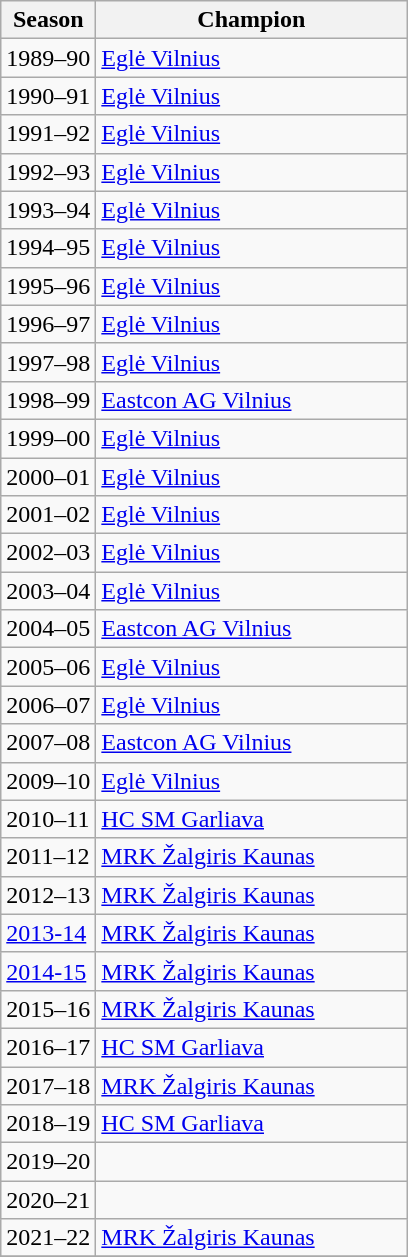<table class="sortable wikitable">
<tr>
<th>Season</th>
<th width=200>Champion</th>
</tr>
<tr>
<td>1989–90</td>
<td><a href='#'>Eglė Vilnius</a></td>
</tr>
<tr>
<td>1990–91</td>
<td><a href='#'>Eglė Vilnius</a></td>
</tr>
<tr>
<td>1991–92</td>
<td><a href='#'>Eglė Vilnius</a></td>
</tr>
<tr>
<td>1992–93</td>
<td><a href='#'>Eglė Vilnius</a></td>
</tr>
<tr>
<td>1993–94</td>
<td><a href='#'>Eglė Vilnius</a></td>
</tr>
<tr>
<td>1994–95</td>
<td><a href='#'>Eglė Vilnius</a></td>
</tr>
<tr>
<td>1995–96</td>
<td><a href='#'>Eglė Vilnius</a></td>
</tr>
<tr>
<td>1996–97</td>
<td><a href='#'>Eglė Vilnius</a></td>
</tr>
<tr>
<td>1997–98</td>
<td><a href='#'>Eglė Vilnius</a></td>
</tr>
<tr>
<td>1998–99</td>
<td><a href='#'>Eastcon AG Vilnius</a></td>
</tr>
<tr>
<td>1999–00</td>
<td><a href='#'>Eglė Vilnius</a></td>
</tr>
<tr>
<td>2000–01</td>
<td><a href='#'>Eglė Vilnius</a></td>
</tr>
<tr>
<td>2001–02</td>
<td><a href='#'>Eglė Vilnius</a></td>
</tr>
<tr>
<td>2002–03</td>
<td><a href='#'>Eglė Vilnius</a></td>
</tr>
<tr>
<td>2003–04</td>
<td><a href='#'>Eglė Vilnius</a></td>
</tr>
<tr>
<td>2004–05</td>
<td><a href='#'>Eastcon AG Vilnius</a></td>
</tr>
<tr>
<td>2005–06</td>
<td><a href='#'>Eglė Vilnius</a></td>
</tr>
<tr>
<td>2006–07</td>
<td><a href='#'>Eglė Vilnius</a></td>
</tr>
<tr>
<td>2007–08</td>
<td><a href='#'>Eastcon AG Vilnius</a></td>
</tr>
<tr>
<td>2009–10</td>
<td><a href='#'>Eglė Vilnius</a></td>
</tr>
<tr>
<td>2010–11</td>
<td><a href='#'>HC SM Garliava</a></td>
</tr>
<tr>
<td>2011–12</td>
<td><a href='#'>MRK Žalgiris Kaunas</a></td>
</tr>
<tr>
<td>2012–13</td>
<td><a href='#'>MRK Žalgiris Kaunas</a></td>
</tr>
<tr>
<td><a href='#'>2013-14</a></td>
<td><a href='#'>MRK Žalgiris Kaunas</a></td>
</tr>
<tr>
<td><a href='#'>2014-15</a></td>
<td><a href='#'>MRK Žalgiris Kaunas</a></td>
</tr>
<tr>
<td>2015–16</td>
<td><a href='#'>MRK Žalgiris Kaunas</a></td>
</tr>
<tr>
<td>2016–17</td>
<td><a href='#'>HC SM Garliava</a></td>
</tr>
<tr>
<td>2017–18</td>
<td><a href='#'>MRK Žalgiris Kaunas</a></td>
</tr>
<tr>
<td>2018–19</td>
<td><a href='#'>HC SM Garliava</a></td>
</tr>
<tr>
<td>2019–20</td>
<td></td>
</tr>
<tr>
<td>2020–21</td>
<td></td>
</tr>
<tr>
<td>2021–22</td>
<td><a href='#'>MRK Žalgiris Kaunas</a></td>
</tr>
<tr>
</tr>
</table>
